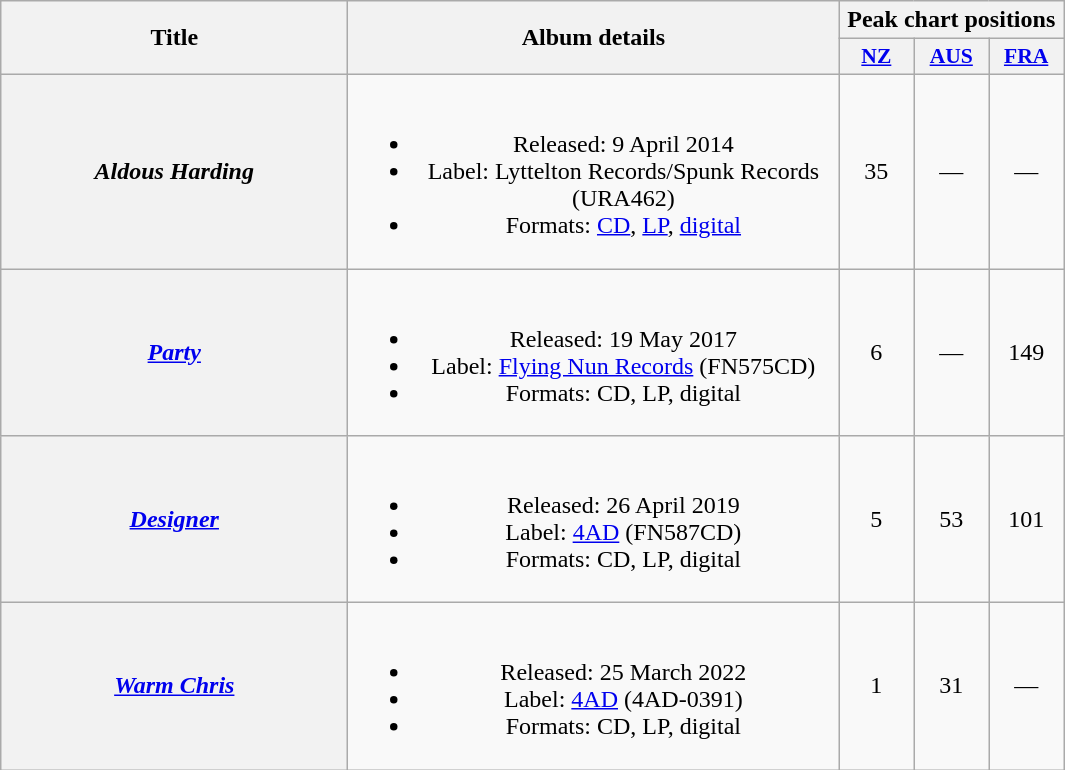<table class="wikitable plainrowheaders" style="text-align:center;">
<tr>
<th scope="col" rowspan="2" style="width:14em;">Title</th>
<th scope="col" rowspan="2" style="width:20em;">Album details</th>
<th scope="col" colspan="3">Peak chart positions</th>
</tr>
<tr>
<th scope="col" style="width:3em;font-size:90%;"><a href='#'>NZ</a><br></th>
<th scope="col" style="width:3em;font-size:90%;"><a href='#'>AUS</a><br></th>
<th scope="col" style="width:3em;font-size:90%;"><a href='#'>FRA</a><br></th>
</tr>
<tr>
<th scope="row"><em>Aldous Harding</em></th>
<td><br><ul><li>Released: 9 April 2014</li><li>Label: Lyttelton Records/Spunk Records (URA462)</li><li>Formats: <a href='#'>CD</a>, <a href='#'>LP</a>, <a href='#'>digital</a></li></ul></td>
<td>35</td>
<td>—</td>
<td>—</td>
</tr>
<tr>
<th scope="row"><em><a href='#'>Party</a></em></th>
<td><br><ul><li>Released: 19 May 2017</li><li>Label: <a href='#'>Flying Nun Records</a> (FN575CD)</li><li>Formats: CD, LP, digital</li></ul></td>
<td>6</td>
<td>—</td>
<td>149</td>
</tr>
<tr>
<th scope="row"><em><a href='#'>Designer</a></em></th>
<td><br><ul><li>Released: 26 April 2019</li><li>Label: <a href='#'>4AD</a> (FN587CD)</li><li>Formats: CD, LP, digital</li></ul></td>
<td>5</td>
<td>53</td>
<td>101</td>
</tr>
<tr>
<th scope="row"><em><a href='#'>Warm Chris</a></em></th>
<td><br><ul><li>Released: 25 March 2022</li><li>Label: <a href='#'>4AD</a> (4AD-0391)</li><li>Formats: CD, LP, digital</li></ul></td>
<td>1<br></td>
<td>31<br></td>
<td>—</td>
</tr>
</table>
